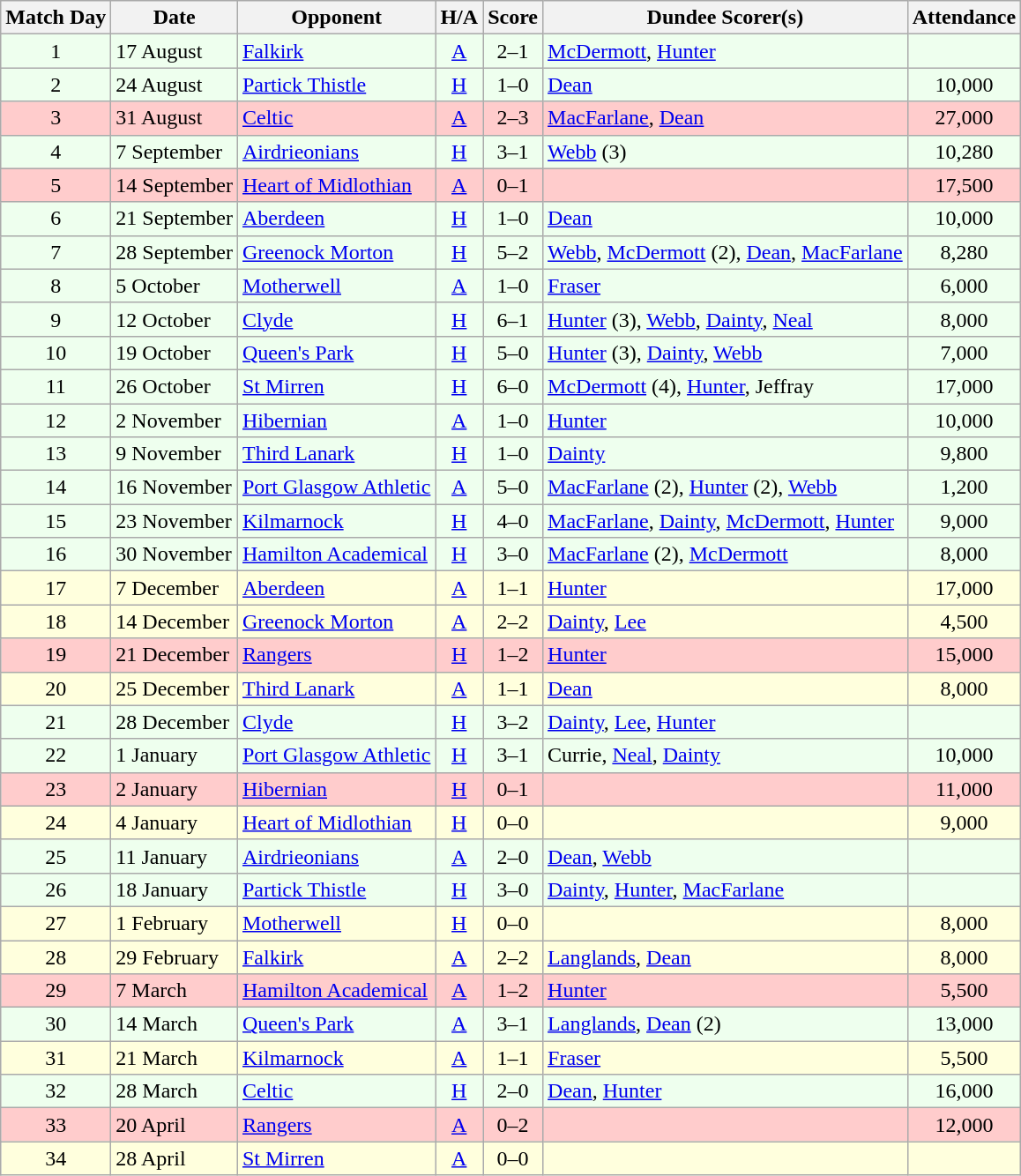<table class="wikitable" style="text-align:center">
<tr>
<th>Match Day</th>
<th>Date</th>
<th>Opponent</th>
<th>H/A</th>
<th>Score</th>
<th>Dundee Scorer(s)</th>
<th>Attendance</th>
</tr>
<tr bgcolor="#EEFFEE">
<td>1</td>
<td align="left">17 August</td>
<td align="left"><a href='#'>Falkirk</a></td>
<td><a href='#'>A</a></td>
<td>2–1</td>
<td align="left"><a href='#'>McDermott</a>, <a href='#'>Hunter</a></td>
<td></td>
</tr>
<tr bgcolor="#EEFFEE">
<td>2</td>
<td align="left">24 August</td>
<td align="left"><a href='#'>Partick Thistle</a></td>
<td><a href='#'>H</a></td>
<td>1–0</td>
<td align="left"><a href='#'>Dean</a></td>
<td>10,000</td>
</tr>
<tr bgcolor="#FFCCCC">
<td>3</td>
<td align="left">31 August</td>
<td align="left"><a href='#'>Celtic</a></td>
<td><a href='#'>A</a></td>
<td>2–3</td>
<td align="left"><a href='#'>MacFarlane</a>, <a href='#'>Dean</a></td>
<td>27,000</td>
</tr>
<tr bgcolor="#EEFFEE">
<td>4</td>
<td align="left">7 September</td>
<td align="left"><a href='#'>Airdrieonians</a></td>
<td><a href='#'>H</a></td>
<td>3–1</td>
<td align="left"><a href='#'>Webb</a> (3)</td>
<td>10,280</td>
</tr>
<tr bgcolor="#FFCCCC">
<td>5</td>
<td align="left">14 September</td>
<td align="left"><a href='#'>Heart of Midlothian</a></td>
<td><a href='#'>A</a></td>
<td>0–1</td>
<td align="left"></td>
<td>17,500</td>
</tr>
<tr bgcolor="#EEFFEE">
<td>6</td>
<td align="left">21 September</td>
<td align="left"><a href='#'>Aberdeen</a></td>
<td><a href='#'>H</a></td>
<td>1–0</td>
<td align="left"><a href='#'>Dean</a></td>
<td>10,000</td>
</tr>
<tr bgcolor="#EEFFEE">
<td>7</td>
<td align="left">28 September</td>
<td align="left"><a href='#'>Greenock Morton</a></td>
<td><a href='#'>H</a></td>
<td>5–2</td>
<td align="left"><a href='#'>Webb</a>, <a href='#'>McDermott</a> (2), <a href='#'>Dean</a>, <a href='#'>MacFarlane</a></td>
<td>8,280</td>
</tr>
<tr bgcolor="#EEFFEE">
<td>8</td>
<td align="left">5 October</td>
<td align="left"><a href='#'>Motherwell</a></td>
<td><a href='#'>A</a></td>
<td>1–0</td>
<td align="left"><a href='#'>Fraser</a></td>
<td>6,000</td>
</tr>
<tr bgcolor="#EEFFEE">
<td>9</td>
<td align="left">12 October</td>
<td align="left"><a href='#'>Clyde</a></td>
<td><a href='#'>H</a></td>
<td>6–1</td>
<td align="left"><a href='#'>Hunter</a> (3), <a href='#'>Webb</a>, <a href='#'>Dainty</a>, <a href='#'>Neal</a></td>
<td>8,000</td>
</tr>
<tr bgcolor="#EEFFEE">
<td>10</td>
<td align="left">19 October</td>
<td align="left"><a href='#'>Queen's Park</a></td>
<td><a href='#'>H</a></td>
<td>5–0</td>
<td align="left"><a href='#'>Hunter</a> (3), <a href='#'>Dainty</a>, <a href='#'>Webb</a></td>
<td>7,000</td>
</tr>
<tr bgcolor="#EEFFEE">
<td>11</td>
<td align="left">26 October</td>
<td align="left"><a href='#'>St Mirren</a></td>
<td><a href='#'>H</a></td>
<td>6–0</td>
<td align="left"><a href='#'>McDermott</a> (4), <a href='#'>Hunter</a>, Jeffray</td>
<td>17,000</td>
</tr>
<tr bgcolor="#EEFFEE">
<td>12</td>
<td align="left">2 November</td>
<td align="left"><a href='#'>Hibernian</a></td>
<td><a href='#'>A</a></td>
<td>1–0</td>
<td align="left"><a href='#'>Hunter</a></td>
<td>10,000</td>
</tr>
<tr bgcolor="#EEFFEE">
<td>13</td>
<td align="left">9 November</td>
<td align="left"><a href='#'>Third Lanark</a></td>
<td><a href='#'>H</a></td>
<td>1–0</td>
<td align="left"><a href='#'>Dainty</a></td>
<td>9,800</td>
</tr>
<tr bgcolor="#EEFFEE">
<td>14</td>
<td align="left">16 November</td>
<td align="left"><a href='#'>Port Glasgow Athletic</a></td>
<td><a href='#'>A</a></td>
<td>5–0</td>
<td align="left"><a href='#'>MacFarlane</a> (2), <a href='#'>Hunter</a> (2), <a href='#'>Webb</a></td>
<td>1,200</td>
</tr>
<tr bgcolor="#EEFFEE">
<td>15</td>
<td align="left">23 November</td>
<td align="left"><a href='#'>Kilmarnock</a></td>
<td><a href='#'>H</a></td>
<td>4–0</td>
<td align="left"><a href='#'>MacFarlane</a>, <a href='#'>Dainty</a>, <a href='#'>McDermott</a>, <a href='#'>Hunter</a></td>
<td>9,000</td>
</tr>
<tr bgcolor="#EEFFEE">
<td>16</td>
<td align="left">30 November</td>
<td align="left"><a href='#'>Hamilton Academical</a></td>
<td><a href='#'>H</a></td>
<td>3–0</td>
<td align="left"><a href='#'>MacFarlane</a> (2), <a href='#'>McDermott</a></td>
<td>8,000</td>
</tr>
<tr bgcolor="#FFFFDD">
<td>17</td>
<td align="left">7 December</td>
<td align="left"><a href='#'>Aberdeen</a></td>
<td><a href='#'>A</a></td>
<td>1–1</td>
<td align="left"><a href='#'>Hunter</a></td>
<td>17,000</td>
</tr>
<tr bgcolor="#FFFFDD">
<td>18</td>
<td align="left">14 December</td>
<td align="left"><a href='#'>Greenock Morton</a></td>
<td><a href='#'>A</a></td>
<td>2–2</td>
<td align="left"><a href='#'>Dainty</a>, <a href='#'>Lee</a></td>
<td>4,500</td>
</tr>
<tr bgcolor="#FFCCCC">
<td>19</td>
<td align="left">21 December</td>
<td align="left"><a href='#'>Rangers</a></td>
<td><a href='#'>H</a></td>
<td>1–2</td>
<td align="left"><a href='#'>Hunter</a></td>
<td>15,000</td>
</tr>
<tr bgcolor="#FFFFDD">
<td>20</td>
<td align="left">25 December</td>
<td align="left"><a href='#'>Third Lanark</a></td>
<td><a href='#'>A</a></td>
<td>1–1</td>
<td align="left"><a href='#'>Dean</a></td>
<td>8,000</td>
</tr>
<tr bgcolor="#EEFFEE">
<td>21</td>
<td align="left">28 December</td>
<td align="left"><a href='#'>Clyde</a></td>
<td><a href='#'>H</a></td>
<td>3–2</td>
<td align="left"><a href='#'>Dainty</a>, <a href='#'>Lee</a>, <a href='#'>Hunter</a></td>
<td></td>
</tr>
<tr bgcolor="#EEFFEE">
<td>22</td>
<td align="left">1 January</td>
<td align="left"><a href='#'>Port Glasgow Athletic</a></td>
<td><a href='#'>H</a></td>
<td>3–1</td>
<td align="left">Currie, <a href='#'>Neal</a>, <a href='#'>Dainty</a></td>
<td>10,000</td>
</tr>
<tr bgcolor="#FFCCCC">
<td>23</td>
<td align="left">2 January</td>
<td align="left"><a href='#'>Hibernian</a></td>
<td><a href='#'>H</a></td>
<td>0–1</td>
<td align="left"></td>
<td>11,000</td>
</tr>
<tr bgcolor="#FFFFDD">
<td>24</td>
<td align="left">4 January</td>
<td align="left"><a href='#'>Heart of Midlothian</a></td>
<td><a href='#'>H</a></td>
<td>0–0</td>
<td align="left"></td>
<td>9,000</td>
</tr>
<tr bgcolor="#EEFFEE">
<td>25</td>
<td align="left">11 January</td>
<td align="left"><a href='#'>Airdrieonians</a></td>
<td><a href='#'>A</a></td>
<td>2–0</td>
<td align="left"><a href='#'>Dean</a>, <a href='#'>Webb</a></td>
<td></td>
</tr>
<tr bgcolor="#EEFFEE">
<td>26</td>
<td align="left">18 January</td>
<td align="left"><a href='#'>Partick Thistle</a></td>
<td><a href='#'>H</a></td>
<td>3–0</td>
<td align="left"><a href='#'>Dainty</a>, <a href='#'>Hunter</a>, <a href='#'>MacFarlane</a></td>
<td></td>
</tr>
<tr bgcolor="#FFFFDD">
<td>27</td>
<td align="left">1 February</td>
<td align="left"><a href='#'>Motherwell</a></td>
<td><a href='#'>H</a></td>
<td>0–0</td>
<td align="left"></td>
<td>8,000</td>
</tr>
<tr bgcolor="#FFFFDD">
<td>28</td>
<td align="left">29 February</td>
<td align="left"><a href='#'>Falkirk</a></td>
<td><a href='#'>A</a></td>
<td>2–2</td>
<td align="left"><a href='#'>Langlands</a>, <a href='#'>Dean</a></td>
<td>8,000</td>
</tr>
<tr bgcolor="#FFCCCC">
<td>29</td>
<td align="left">7 March</td>
<td align="left"><a href='#'>Hamilton Academical</a></td>
<td><a href='#'>A</a></td>
<td>1–2</td>
<td align="left"><a href='#'>Hunter</a></td>
<td>5,500</td>
</tr>
<tr bgcolor="#EEFFEE">
<td>30</td>
<td align="left">14 March</td>
<td align="left"><a href='#'>Queen's Park</a></td>
<td><a href='#'>A</a></td>
<td>3–1</td>
<td align="left"><a href='#'>Langlands</a>, <a href='#'>Dean</a> (2)</td>
<td>13,000</td>
</tr>
<tr bgcolor="#FFFFDD">
<td>31</td>
<td align="left">21 March</td>
<td align="left"><a href='#'>Kilmarnock</a></td>
<td><a href='#'>A</a></td>
<td>1–1</td>
<td align="left"><a href='#'>Fraser</a></td>
<td>5,500</td>
</tr>
<tr bgcolor="#EEFFEE">
<td>32</td>
<td align="left">28 March</td>
<td align="left"><a href='#'>Celtic</a></td>
<td><a href='#'>H</a></td>
<td>2–0</td>
<td align="left"><a href='#'>Dean</a>, <a href='#'>Hunter</a></td>
<td>16,000</td>
</tr>
<tr bgcolor="#FFCCCC">
<td>33</td>
<td align="left">20 April</td>
<td align="left"><a href='#'>Rangers</a></td>
<td><a href='#'>A</a></td>
<td>0–2</td>
<td></td>
<td>12,000</td>
</tr>
<tr bgcolor="#FFFFDD">
<td>34</td>
<td align="left">28 April</td>
<td align="left"><a href='#'>St Mirren</a></td>
<td><a href='#'>A</a></td>
<td>0–0</td>
<td></td>
<td></td>
</tr>
</table>
